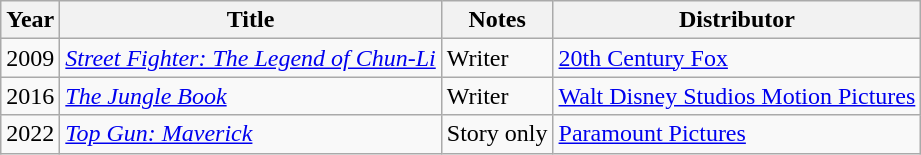<table class="wikitable">
<tr>
<th>Year</th>
<th>Title</th>
<th>Notes</th>
<th>Distributor</th>
</tr>
<tr>
<td>2009</td>
<td><em><a href='#'>Street Fighter: The Legend of Chun-Li</a></em></td>
<td>Writer</td>
<td><a href='#'>20th Century Fox</a></td>
</tr>
<tr>
<td>2016</td>
<td><em><a href='#'>The Jungle Book</a></em></td>
<td>Writer</td>
<td><a href='#'>Walt Disney Studios Motion Pictures</a></td>
</tr>
<tr>
<td>2022</td>
<td><em><a href='#'>Top Gun: Maverick</a></em></td>
<td>Story only</td>
<td><a href='#'>Paramount Pictures</a></td>
</tr>
</table>
